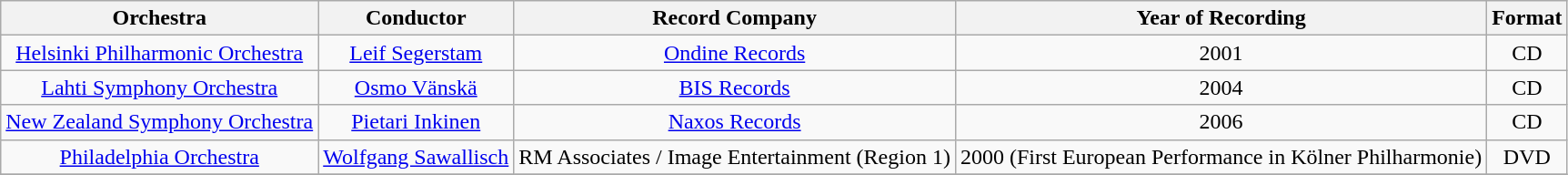<table class="wikitable" style="text-align:center">
<tr>
<th>Orchestra</th>
<th>Conductor</th>
<th>Record Company</th>
<th>Year of Recording</th>
<th>Format</th>
</tr>
<tr>
<td><a href='#'>Helsinki Philharmonic Orchestra</a></td>
<td><a href='#'>Leif Segerstam</a></td>
<td><a href='#'>Ondine Records</a></td>
<td>2001</td>
<td>CD</td>
</tr>
<tr>
<td><a href='#'>Lahti Symphony Orchestra</a></td>
<td><a href='#'>Osmo Vänskä</a></td>
<td><a href='#'>BIS Records</a></td>
<td>2004</td>
<td>CD</td>
</tr>
<tr>
<td><a href='#'>New Zealand Symphony Orchestra</a></td>
<td><a href='#'>Pietari Inkinen</a></td>
<td><a href='#'>Naxos Records</a></td>
<td>2006</td>
<td>CD</td>
</tr>
<tr>
<td><a href='#'>Philadelphia Orchestra</a></td>
<td><a href='#'>Wolfgang Sawallisch</a></td>
<td>RM Associates / Image Entertainment (Region 1)</td>
<td>2000 (First European Performance in Kölner Philharmonie)</td>
<td>DVD</td>
</tr>
<tr>
</tr>
</table>
